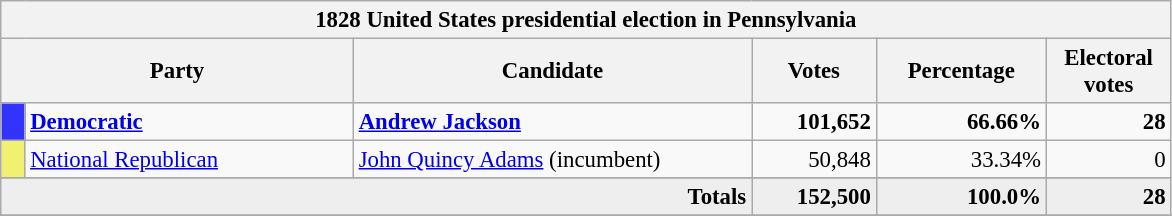<table class="wikitable" style="font-size: 95%;">
<tr>
<th colspan="6">1828 United States presidential election in Pennsylvania</th>
</tr>
<tr>
<th colspan="2" style="width: 15em">Party</th>
<th style="width: 17em">Candidate</th>
<th style="width: 5em">Votes</th>
<th style="width: 7em">Percentage</th>
<th style="width: 5em">Electoral votes</th>
</tr>
<tr>
<th style="background-color:#3333FF; width: 3px"></th>
<td style="width: 130px"><strong><a href='#'>Democratic</a></strong></td>
<td><strong><a href='#'>Andrew Jackson</a></strong></td>
<td align="right"><strong>101,652</strong></td>
<td align="right"><strong>66.66%</strong></td>
<td align="right"><strong>28</strong></td>
</tr>
<tr>
<th style="background-color:#F0F071; width: 3px"></th>
<td style="width: 130px"><a href='#'>National Republican</a></td>
<td><a href='#'>John Quincy Adams</a> (incumbent)</td>
<td align="right">50,848</td>
<td align="right">33.34%</td>
<td align="right">0</td>
</tr>
<tr>
</tr>
<tr bgcolor="#EEEEEE">
<td colspan="3" align="right"><strong>Totals</strong></td>
<td align="right"><strong>152,500</strong></td>
<td align="right"><strong>100.0%</strong></td>
<td align="right"><strong>28</strong></td>
</tr>
<tr>
</tr>
</table>
